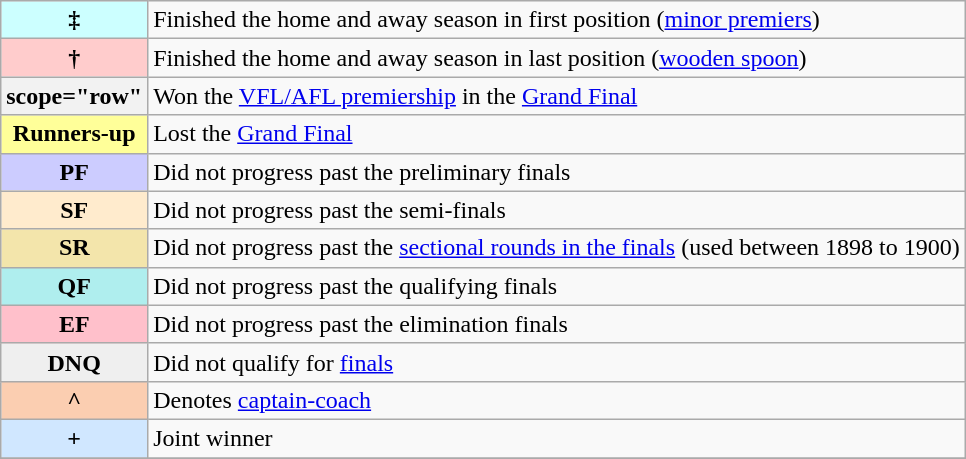<table class="wikitable">
<tr>
<th scope="row" style="text-align:center; background:#CCFFFF">‡</th>
<td>Finished the home and away season in first position (<a href='#'>minor premiers</a>)</td>
</tr>
<tr>
<th scope="row" style="text-align:center; background:#fcc">†</th>
<td>Finished the home and away season in last position (<a href='#'>wooden spoon</a>)</td>
</tr>
<tr>
<th>scope="row" </th>
<td>Won the <a href='#'>VFL/AFL premiership</a> in the <a href='#'>Grand Final</a></td>
</tr>
<tr>
<th scope="row" style="text-align:center; background:#ff9;">Runners-up</th>
<td>Lost the <a href='#'>Grand Final</a></td>
</tr>
<tr>
<th scope="row" style="text-align:center; background:#ccf">PF</th>
<td>Did not progress past the preliminary finals</td>
</tr>
<tr>
<th scope="row" style="text-align:center; background:#ffebcd">SF</th>
<td>Did not progress past the semi-finals</td>
</tr>
<tr>
<th scope="row" style="text-align:center; background:#F3E5AB">SR</th>
<td>Did not progress past the <a href='#'>sectional rounds in the finals</a> (used between 1898 to 1900)</td>
</tr>
<tr>
<th scope="row" style="text-align:center; background:#afeeee">QF</th>
<td>Did not progress past the qualifying finals</td>
</tr>
<tr>
<th scope="row" style="text-align:center; background:#FFC0CB">EF</th>
<td>Did not progress past the elimination finals</td>
</tr>
<tr>
<th scope="row" style="text-align:center; background:#efefef">DNQ</th>
<td>Did not qualify for <a href='#'>finals</a></td>
</tr>
<tr>
<th scope="row" style="text-align:center; background:#FBCEB1">^</th>
<td>Denotes <a href='#'>captain-coach</a></td>
</tr>
<tr>
<th scope="row" style="text-align:center; background:#d0e7ff">+</th>
<td>Joint winner</td>
</tr>
<tr>
</tr>
</table>
